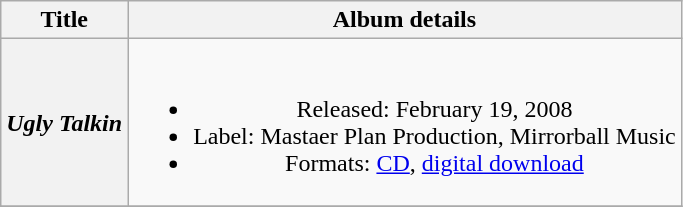<table class="wikitable plainrowheaders" style="text-align:center;">
<tr>
<th scope="col">Title</th>
<th scope="col">Album details</th>
</tr>
<tr>
<th scope="row"><em>Ugly Talkin</em></th>
<td><br><ul><li>Released: February 19, 2008</li><li>Label: Mastaer Plan Production, Mirrorball Music</li><li>Formats: <a href='#'>CD</a>, <a href='#'>digital download</a></li></ul></td>
</tr>
<tr>
</tr>
</table>
